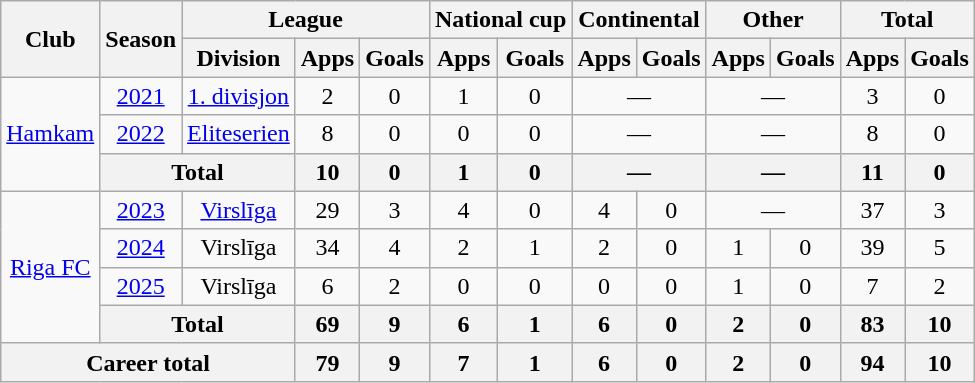<table class="wikitable" style="text-align:center">
<tr>
<th rowspan="2">Club</th>
<th rowspan="2">Season</th>
<th colspan="3">League</th>
<th colspan="2">National cup</th>
<th colspan="2">Continental</th>
<th colspan="2">Other</th>
<th colspan="2">Total</th>
</tr>
<tr>
<th>Division</th>
<th>Apps</th>
<th>Goals</th>
<th>Apps</th>
<th>Goals</th>
<th>Apps</th>
<th>Goals</th>
<th>Apps</th>
<th>Goals</th>
<th>Apps</th>
<th>Goals</th>
</tr>
<tr>
<td rowspan="3"><a href='#'>Hamkam</a></td>
<td><a href='#'>2021</a></td>
<td><a href='#'>1. divisjon</a></td>
<td>2</td>
<td>0</td>
<td>1</td>
<td>0</td>
<td colspan="2">—</td>
<td colspan="2">—</td>
<td>3</td>
<td>0</td>
</tr>
<tr>
<td><a href='#'>2022</a></td>
<td><a href='#'>Eliteserien</a></td>
<td>8</td>
<td>0</td>
<td>0</td>
<td>0</td>
<td colspan="2">—</td>
<td colspan="2">—</td>
<td>8</td>
<td>0</td>
</tr>
<tr>
<th colspan="2">Total</th>
<th>10</th>
<th>0</th>
<th>1</th>
<th>0</th>
<th colspan="2">—</th>
<th colspan="2">—</th>
<th>11</th>
<th>0</th>
</tr>
<tr>
<td rowspan="4"><a href='#'>Riga FC</a></td>
<td><a href='#'>2023</a></td>
<td><a href='#'>Virslīga</a></td>
<td>29</td>
<td>3</td>
<td>4</td>
<td>0</td>
<td>4</td>
<td>0</td>
<td colspan="2">—</td>
<td>37</td>
<td>3</td>
</tr>
<tr>
<td><a href='#'>2024</a></td>
<td>Virslīga</td>
<td>34</td>
<td>4</td>
<td>2</td>
<td>1</td>
<td>2</td>
<td>0</td>
<td>1</td>
<td>0</td>
<td>39</td>
<td>5</td>
</tr>
<tr>
<td><a href='#'>2025</a></td>
<td>Virslīga</td>
<td>6</td>
<td>2</td>
<td>0</td>
<td>0</td>
<td>0</td>
<td>0</td>
<td>1</td>
<td>0</td>
<td>7</td>
<td>2</td>
</tr>
<tr>
<th colspan="2">Total</th>
<th>69</th>
<th>9</th>
<th>6</th>
<th>1</th>
<th>6</th>
<th>0</th>
<th>2</th>
<th>0</th>
<th>83</th>
<th>10</th>
</tr>
<tr>
<th colspan="3">Career total</th>
<th>79</th>
<th>9</th>
<th>7</th>
<th>1</th>
<th>6</th>
<th>0</th>
<th>2</th>
<th>0</th>
<th>94</th>
<th>10</th>
</tr>
</table>
